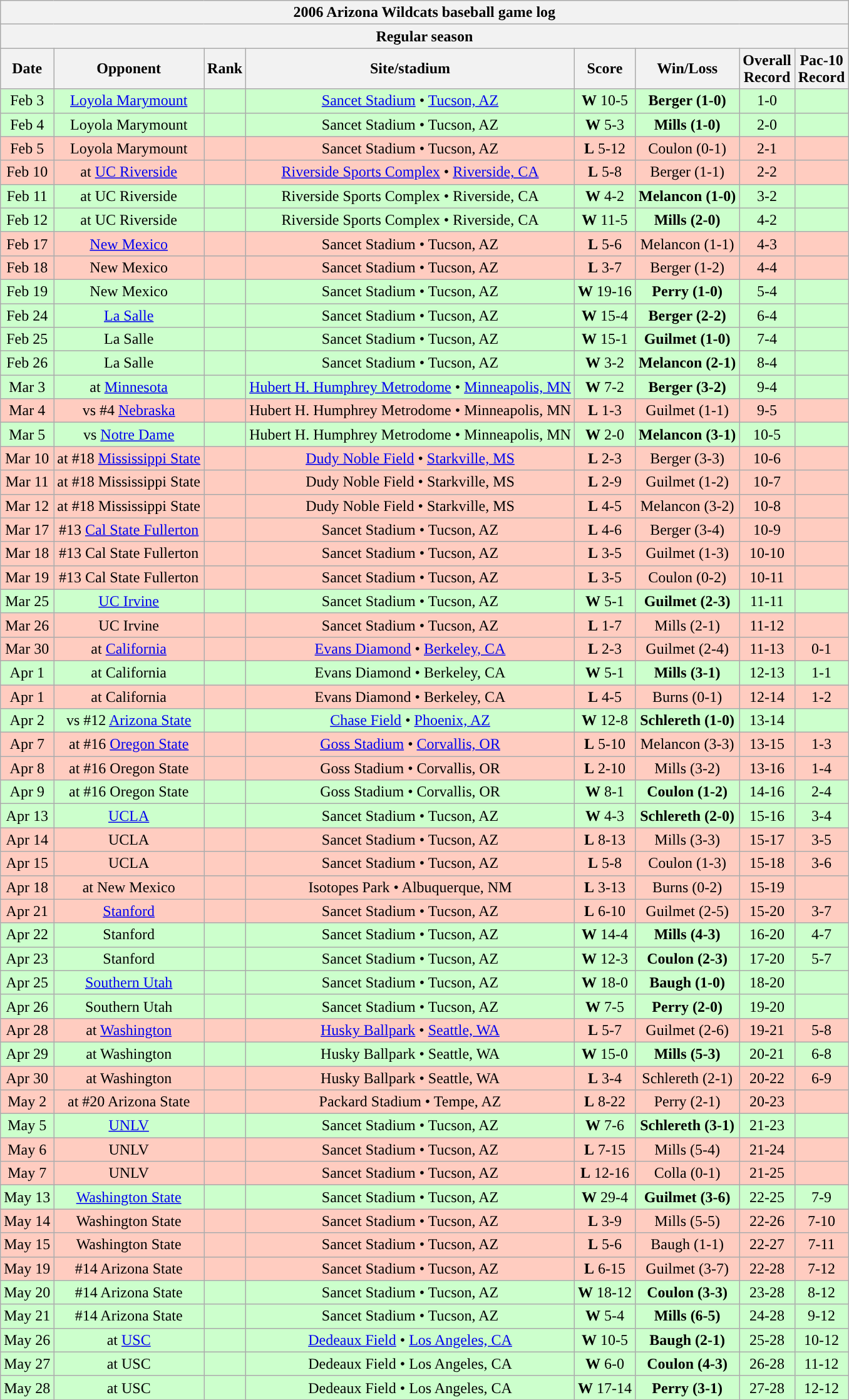<table class="wikitable">
<tr>
<th colspan="8">2006 Arizona Wildcats baseball game log</th>
</tr>
<tr>
<th colspan="8">Regular season</th>
</tr>
<tr>
<th>Date</th>
<th>Opponent</th>
<th>Rank</th>
<th>Site/stadium</th>
<th>Score</th>
<th>Win/Loss</th>
<th>Overall<br>Record</th>
<th>Pac-10<br>Record</th>
</tr>
<tr bgcolor="ccffcc" align="center">
<td>Feb 3</td>
<td><a href='#'>Loyola Marymount</a></td>
<td></td>
<td><a href='#'>Sancet Stadium</a> • <a href='#'>Tucson, AZ</a></td>
<td><strong>W</strong> 10-5</td>
<td><strong>Berger (1-0)</strong></td>
<td>1-0</td>
<td></td>
</tr>
<tr bgcolor="ccffcc" align="center">
<td>Feb 4</td>
<td>Loyola Marymount</td>
<td></td>
<td>Sancet Stadium • Tucson, AZ</td>
<td><strong>W</strong> 5-3</td>
<td><strong>Mills (1-0)</strong></td>
<td>2-0</td>
<td></td>
</tr>
<tr bgcolor="ffccc" align="center">
<td>Feb 5</td>
<td>Loyola Marymount</td>
<td></td>
<td>Sancet Stadium • Tucson, AZ</td>
<td><strong>L</strong> 5-12</td>
<td>Coulon (0-1)</td>
<td>2-1</td>
<td></td>
</tr>
<tr bgcolor="ffccc" align="center">
<td>Feb 10</td>
<td>at <a href='#'>UC Riverside</a></td>
<td></td>
<td><a href='#'>Riverside Sports Complex</a> • <a href='#'>Riverside, CA</a></td>
<td><strong>L</strong> 5-8</td>
<td>Berger (1-1)</td>
<td>2-2</td>
<td></td>
</tr>
<tr bgcolor="ccffcc" align="center">
<td>Feb 11</td>
<td>at UC Riverside</td>
<td></td>
<td>Riverside Sports Complex • Riverside, CA</td>
<td><strong>W</strong> 4-2</td>
<td><strong>Melancon (1-0)</strong></td>
<td>3-2</td>
<td></td>
</tr>
<tr bgcolor="ccffcc" align="center">
<td>Feb 12</td>
<td>at UC Riverside</td>
<td></td>
<td>Riverside Sports Complex • Riverside, CA</td>
<td><strong>W</strong> 11-5</td>
<td><strong>Mills (2-0)</strong></td>
<td>4-2</td>
<td></td>
</tr>
<tr bgcolor="ffccc" align="center">
<td>Feb 17</td>
<td><a href='#'>New Mexico</a></td>
<td></td>
<td>Sancet Stadium • Tucson, AZ</td>
<td><strong>L</strong> 5-6</td>
<td>Melancon (1-1)</td>
<td>4-3</td>
<td></td>
</tr>
<tr bgcolor="ffccc" align="center">
<td>Feb 18</td>
<td>New Mexico</td>
<td></td>
<td>Sancet Stadium • Tucson, AZ</td>
<td><strong>L</strong> 3-7</td>
<td>Berger (1-2)</td>
<td>4-4</td>
<td></td>
</tr>
<tr bgcolor="ccffcc" align="center">
<td>Feb 19</td>
<td>New Mexico</td>
<td></td>
<td>Sancet Stadium • Tucson, AZ</td>
<td><strong>W</strong> 19-16</td>
<td><strong>Perry (1-0)</strong></td>
<td>5-4</td>
<td></td>
</tr>
<tr bgcolor="ccffcc" align="center">
<td>Feb 24</td>
<td><a href='#'>La Salle</a></td>
<td></td>
<td>Sancet Stadium • Tucson, AZ</td>
<td><strong>W</strong> 15-4</td>
<td><strong>Berger (2-2)</strong></td>
<td>6-4</td>
<td></td>
</tr>
<tr bgcolor="ccffcc" align="center">
<td>Feb 25</td>
<td>La Salle</td>
<td></td>
<td>Sancet Stadium • Tucson, AZ</td>
<td><strong>W</strong> 15-1</td>
<td><strong>Guilmet (1-0)</strong></td>
<td>7-4</td>
<td></td>
</tr>
<tr bgcolor="ccffcc" align="center">
<td>Feb 26</td>
<td>La Salle</td>
<td></td>
<td>Sancet Stadium • Tucson, AZ</td>
<td><strong>W</strong> 3-2</td>
<td><strong>Melancon (2-1)</strong></td>
<td>8-4</td>
<td></td>
</tr>
<tr bgcolor="ccffcc" align="center">
<td>Mar 3</td>
<td>at <a href='#'>Minnesota</a></td>
<td></td>
<td><a href='#'>Hubert H. Humphrey Metrodome</a> • <a href='#'>Minneapolis, MN</a></td>
<td><strong>W</strong> 7-2</td>
<td><strong>Berger (3-2)</strong></td>
<td>9-4</td>
<td></td>
</tr>
<tr bgcolor="ffccc" align="center">
<td>Mar 4</td>
<td>vs #4 <a href='#'>Nebraska</a></td>
<td></td>
<td>Hubert H. Humphrey Metrodome • Minneapolis, MN</td>
<td><strong>L</strong> 1-3</td>
<td>Guilmet (1-1)</td>
<td>9-5</td>
<td></td>
</tr>
<tr bgcolor="ccffcc" align="center">
<td>Mar 5</td>
<td>vs <a href='#'>Notre Dame</a></td>
<td></td>
<td>Hubert H. Humphrey Metrodome • Minneapolis, MN</td>
<td><strong>W</strong> 2-0</td>
<td><strong>Melancon (3-1)</strong></td>
<td>10-5</td>
<td></td>
</tr>
<tr bgcolor="ffccc" align="center">
<td>Mar 10</td>
<td>at #18 <a href='#'>Mississippi State</a></td>
<td></td>
<td><a href='#'>Dudy Noble Field</a> • <a href='#'>Starkville, MS</a></td>
<td><strong>L</strong> 2-3</td>
<td>Berger (3-3)</td>
<td>10-6</td>
<td></td>
</tr>
<tr bgcolor="ffccc" align="center">
<td>Mar 11</td>
<td>at #18 Mississippi State</td>
<td></td>
<td>Dudy Noble Field • Starkville, MS</td>
<td><strong>L</strong> 2-9</td>
<td>Guilmet (1-2)</td>
<td>10-7</td>
<td></td>
</tr>
<tr bgcolor="ffccc" align="center">
<td>Mar 12</td>
<td>at #18 Mississippi State</td>
<td></td>
<td>Dudy Noble Field • Starkville, MS</td>
<td><strong>L</strong> 4-5</td>
<td>Melancon (3-2)</td>
<td>10-8</td>
<td></td>
</tr>
<tr bgcolor="ffccc" align="center">
<td>Mar 17</td>
<td>#13 <a href='#'>Cal State Fullerton</a></td>
<td></td>
<td>Sancet Stadium • Tucson, AZ</td>
<td><strong>L</strong> 4-6</td>
<td>Berger (3-4)</td>
<td>10-9</td>
<td></td>
</tr>
<tr bgcolor="ffccc" align="center">
<td>Mar 18</td>
<td>#13 Cal State Fullerton</td>
<td></td>
<td>Sancet Stadium • Tucson, AZ</td>
<td><strong>L</strong> 3-5</td>
<td>Guilmet (1-3)</td>
<td>10-10</td>
<td></td>
</tr>
<tr bgcolor="ffccc" align="center">
<td>Mar 19</td>
<td>#13 Cal State Fullerton</td>
<td></td>
<td>Sancet Stadium • Tucson, AZ</td>
<td><strong>L</strong> 3-5</td>
<td>Coulon (0-2)</td>
<td>10-11</td>
<td></td>
</tr>
<tr bgcolor="ccffcc" align="center">
<td>Mar 25</td>
<td><a href='#'>UC Irvine</a></td>
<td></td>
<td>Sancet Stadium • Tucson, AZ</td>
<td><strong>W</strong> 5-1</td>
<td><strong>Guilmet (2-3)</strong></td>
<td>11-11</td>
<td></td>
</tr>
<tr bgcolor="ffccc" align="center">
<td>Mar 26</td>
<td>UC Irvine</td>
<td></td>
<td>Sancet Stadium • Tucson, AZ</td>
<td><strong>L</strong> 1-7</td>
<td>Mills (2-1)</td>
<td>11-12</td>
<td></td>
</tr>
<tr bgcolor="ffccc" align="center">
<td>Mar 30</td>
<td>at <a href='#'>California</a></td>
<td></td>
<td><a href='#'>Evans Diamond</a> • <a href='#'>Berkeley, CA</a></td>
<td><strong>L</strong> 2-3</td>
<td>Guilmet (2-4)</td>
<td>11-13</td>
<td>0-1</td>
</tr>
<tr bgcolor="ccffcc" align="center">
<td>Apr 1</td>
<td>at California</td>
<td></td>
<td>Evans Diamond • Berkeley, CA</td>
<td><strong>W</strong> 5-1</td>
<td><strong>Mills (3-1)</strong></td>
<td>12-13</td>
<td>1-1</td>
</tr>
<tr bgcolor="ffccc" align="center">
<td>Apr 1</td>
<td>at California</td>
<td></td>
<td>Evans Diamond • Berkeley, CA</td>
<td><strong>L</strong> 4-5</td>
<td>Burns (0-1)</td>
<td>12-14</td>
<td>1-2</td>
</tr>
<tr bgcolor="ccffcc" align="center">
<td>Apr 2</td>
<td>vs #12 <a href='#'>Arizona State</a></td>
<td></td>
<td><a href='#'>Chase Field</a> • <a href='#'>Phoenix, AZ</a></td>
<td><strong>W</strong> 12-8</td>
<td><strong>Schlereth (1-0)</strong></td>
<td>13-14</td>
<td></td>
</tr>
<tr bgcolor="ffccc" align="center">
<td>Apr 7</td>
<td>at #16 <a href='#'>Oregon State</a></td>
<td></td>
<td><a href='#'>Goss Stadium</a> • <a href='#'>Corvallis, OR</a></td>
<td><strong>L</strong> 5-10</td>
<td>Melancon (3-3)</td>
<td>13-15</td>
<td>1-3</td>
</tr>
<tr bgcolor="ffccc" align="center">
<td>Apr 8</td>
<td>at #16 Oregon State</td>
<td></td>
<td>Goss Stadium • Corvallis, OR</td>
<td><strong>L</strong> 2-10</td>
<td>Mills (3-2)</td>
<td>13-16</td>
<td>1-4</td>
</tr>
<tr bgcolor="ccffcc" align="center">
<td>Apr 9</td>
<td>at #16 Oregon State</td>
<td></td>
<td>Goss Stadium • Corvallis, OR</td>
<td><strong>W</strong> 8-1</td>
<td><strong>Coulon (1-2)</strong></td>
<td>14-16</td>
<td>2-4</td>
</tr>
<tr bgcolor="ccffcc" align="center">
<td>Apr 13</td>
<td><a href='#'>UCLA</a></td>
<td></td>
<td>Sancet Stadium • Tucson, AZ</td>
<td><strong>W</strong> 4-3</td>
<td><strong>Schlereth (2-0)</strong></td>
<td>15-16</td>
<td>3-4</td>
</tr>
<tr bgcolor="ffccc" align="center">
<td>Apr 14</td>
<td>UCLA</td>
<td></td>
<td>Sancet Stadium • Tucson, AZ</td>
<td><strong>L</strong> 8-13</td>
<td>Mills (3-3)</td>
<td>15-17</td>
<td>3-5</td>
</tr>
<tr bgcolor="ffccc" align="center">
<td>Apr 15</td>
<td>UCLA</td>
<td></td>
<td>Sancet Stadium • Tucson, AZ</td>
<td><strong>L</strong> 5-8</td>
<td>Coulon (1-3)</td>
<td>15-18</td>
<td>3-6</td>
</tr>
<tr bgcolor="ffccc" align="center">
<td>Apr 18</td>
<td>at New Mexico</td>
<td></td>
<td>Isotopes Park • Albuquerque, NM</td>
<td><strong>L</strong> 3-13</td>
<td>Burns (0-2)</td>
<td>15-19</td>
<td></td>
</tr>
<tr bgcolor="ffccc" align="center">
<td>Apr 21</td>
<td><a href='#'>Stanford</a></td>
<td></td>
<td>Sancet Stadium • Tucson, AZ</td>
<td><strong>L</strong> 6-10</td>
<td>Guilmet (2-5)</td>
<td>15-20</td>
<td>3-7</td>
</tr>
<tr bgcolor="ccffcc" align="center">
<td>Apr 22</td>
<td>Stanford</td>
<td></td>
<td>Sancet Stadium • Tucson, AZ</td>
<td><strong>W</strong> 14-4</td>
<td><strong>Mills (4-3)</strong></td>
<td>16-20</td>
<td>4-7</td>
</tr>
<tr bgcolor="ccffcc" align="center">
<td>Apr 23</td>
<td>Stanford</td>
<td></td>
<td>Sancet Stadium • Tucson, AZ</td>
<td><strong>W</strong> 12-3</td>
<td><strong>Coulon (2-3)</strong></td>
<td>17-20</td>
<td>5-7</td>
</tr>
<tr bgcolor="ccffcc" align="center">
<td>Apr 25</td>
<td><a href='#'>Southern Utah</a></td>
<td></td>
<td>Sancet Stadium • Tucson, AZ</td>
<td><strong>W</strong> 18-0</td>
<td><strong>Baugh (1-0)</strong></td>
<td>18-20</td>
<td></td>
</tr>
<tr bgcolor="ccffcc" align="center">
<td>Apr 26</td>
<td>Southern Utah</td>
<td></td>
<td>Sancet Stadium • Tucson, AZ</td>
<td><strong>W</strong> 7-5</td>
<td><strong>Perry (2-0)</strong></td>
<td>19-20</td>
<td></td>
</tr>
<tr bgcolor="ffccc" align="center">
<td>Apr 28</td>
<td>at <a href='#'>Washington</a></td>
<td></td>
<td><a href='#'>Husky Ballpark</a> • <a href='#'>Seattle, WA</a></td>
<td><strong>L</strong> 5-7</td>
<td>Guilmet (2-6)</td>
<td>19-21</td>
<td>5-8</td>
</tr>
<tr bgcolor="ccffcc" align="center">
<td>Apr 29</td>
<td>at Washington</td>
<td></td>
<td>Husky Ballpark • Seattle, WA</td>
<td><strong>W</strong> 15-0</td>
<td><strong>Mills (5-3)</strong></td>
<td>20-21</td>
<td>6-8</td>
</tr>
<tr bgcolor="ffccc" align="center">
<td>Apr 30</td>
<td>at Washington</td>
<td></td>
<td>Husky Ballpark • Seattle, WA</td>
<td><strong>L</strong> 3-4</td>
<td>Schlereth (2-1)</td>
<td>20-22</td>
<td>6-9</td>
</tr>
<tr bgcolor="ffccc" align="center">
<td>May 2</td>
<td>at #20 Arizona State</td>
<td></td>
<td>Packard Stadium • Tempe, AZ</td>
<td><strong>L</strong> 8-22</td>
<td>Perry (2-1)</td>
<td>20-23</td>
<td></td>
</tr>
<tr bgcolor="ccffcc" align="center">
<td>May 5</td>
<td><a href='#'>UNLV</a></td>
<td></td>
<td>Sancet Stadium • Tucson, AZ</td>
<td><strong>W</strong> 7-6</td>
<td><strong>Schlereth (3-1)</strong></td>
<td>21-23</td>
<td></td>
</tr>
<tr bgcolor="ffccc" align="center">
<td>May 6</td>
<td>UNLV</td>
<td></td>
<td>Sancet Stadium • Tucson, AZ</td>
<td><strong>L</strong> 7-15</td>
<td>Mills (5-4)</td>
<td>21-24</td>
<td></td>
</tr>
<tr bgcolor="ffccc" align="center">
<td>May 7</td>
<td>UNLV</td>
<td></td>
<td>Sancet Stadium • Tucson, AZ</td>
<td><strong>L</strong> 12-16</td>
<td>Colla (0-1)</td>
<td>21-25</td>
<td></td>
</tr>
<tr bgcolor="ccffcc" align="center">
<td>May 13</td>
<td><a href='#'>Washington State</a></td>
<td></td>
<td>Sancet Stadium • Tucson, AZ</td>
<td><strong>W</strong> 29-4</td>
<td><strong>Guilmet (3-6)</strong></td>
<td>22-25</td>
<td>7-9</td>
</tr>
<tr bgcolor="ffccc" align="center">
<td>May 14</td>
<td>Washington State</td>
<td></td>
<td>Sancet Stadium • Tucson, AZ</td>
<td><strong>L</strong> 3-9</td>
<td>Mills (5-5)</td>
<td>22-26</td>
<td>7-10</td>
</tr>
<tr bgcolor="ffccc" align="center">
<td>May 15</td>
<td>Washington State</td>
<td></td>
<td>Sancet Stadium • Tucson, AZ</td>
<td><strong>L</strong> 5-6</td>
<td>Baugh (1-1)</td>
<td>22-27</td>
<td>7-11</td>
</tr>
<tr bgcolor="ffccc" align="center">
<td>May 19</td>
<td>#14 Arizona State</td>
<td></td>
<td>Sancet Stadium • Tucson, AZ</td>
<td><strong>L</strong> 6-15</td>
<td>Guilmet (3-7)</td>
<td>22-28</td>
<td>7-12</td>
</tr>
<tr bgcolor="ccffcc" align="center">
<td>May 20</td>
<td>#14 Arizona State</td>
<td></td>
<td>Sancet Stadium • Tucson, AZ</td>
<td><strong>W</strong> 18-12</td>
<td><strong>Coulon (3-3)</strong></td>
<td>23-28</td>
<td>8-12</td>
</tr>
<tr bgcolor="ccffcc" align="center">
<td>May 21</td>
<td>#14 Arizona State</td>
<td></td>
<td>Sancet Stadium • Tucson, AZ</td>
<td><strong>W</strong> 5-4</td>
<td><strong>Mills (6-5)</strong></td>
<td>24-28</td>
<td>9-12</td>
</tr>
<tr bgcolor="ccffcc" align="center">
<td>May 26</td>
<td>at <a href='#'>USC</a></td>
<td></td>
<td><a href='#'>Dedeaux Field</a> • <a href='#'>Los Angeles, CA</a></td>
<td><strong>W</strong> 10-5</td>
<td><strong>Baugh (2-1)</strong></td>
<td>25-28</td>
<td>10-12</td>
</tr>
<tr bgcolor="ccffcc" align="center">
<td>May 27</td>
<td>at USC</td>
<td></td>
<td>Dedeaux Field • Los Angeles, CA</td>
<td><strong>W</strong> 6-0</td>
<td><strong>Coulon (4-3)</strong></td>
<td>26-28</td>
<td>11-12</td>
</tr>
<tr bgcolor="ccffcc" align="center">
<td>May 28</td>
<td>at USC</td>
<td></td>
<td>Dedeaux Field • Los Angeles, CA</td>
<td><strong>W</strong> 17-14</td>
<td><strong>Perry (3-1)</strong></td>
<td>27-28</td>
<td>12-12</td>
</tr>
</table>
